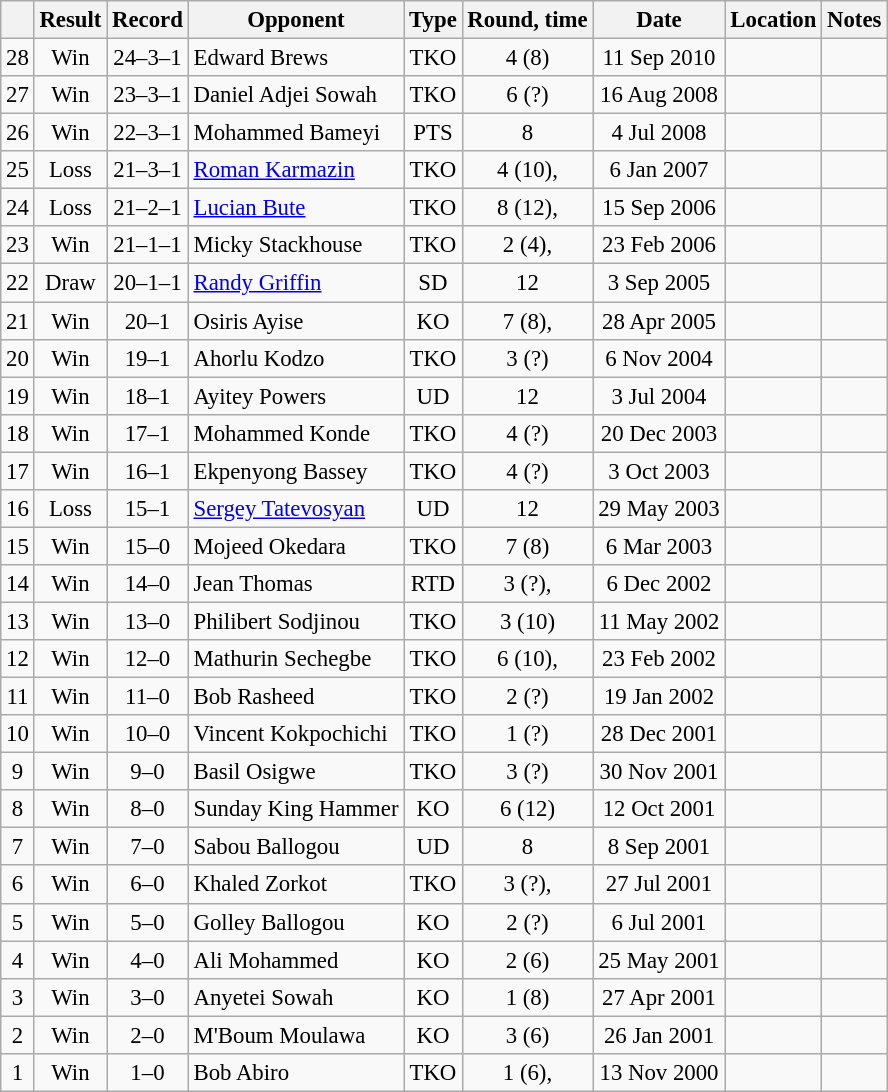<table class="wikitable" style="text-align:center; font-size:95%">
<tr>
<th></th>
<th>Result</th>
<th>Record</th>
<th>Opponent</th>
<th>Type</th>
<th>Round, time</th>
<th>Date</th>
<th>Location</th>
<th>Notes</th>
</tr>
<tr>
<td>28</td>
<td>Win</td>
<td>24–3–1</td>
<td align=left>Edward Brews</td>
<td>TKO</td>
<td>4 (8)</td>
<td>11 Sep 2010</td>
<td align=left></td>
<td></td>
</tr>
<tr>
<td>27</td>
<td>Win</td>
<td>23–3–1</td>
<td align=left>Daniel Adjei Sowah</td>
<td>TKO</td>
<td>6 (?)</td>
<td>16 Aug 2008</td>
<td align=left></td>
<td></td>
</tr>
<tr>
<td>26</td>
<td>Win</td>
<td>22–3–1</td>
<td align=left>Mohammed Bameyi</td>
<td>PTS</td>
<td>8</td>
<td>4 Jul 2008</td>
<td align=left></td>
<td></td>
</tr>
<tr>
<td>25</td>
<td>Loss</td>
<td>21–3–1</td>
<td align=left><a href='#'>Roman Karmazin</a></td>
<td>TKO</td>
<td>4 (10), </td>
<td>6 Jan 2007</td>
<td align=left></td>
<td></td>
</tr>
<tr>
<td>24</td>
<td>Loss</td>
<td>21–2–1</td>
<td align=left><a href='#'>Lucian Bute</a></td>
<td>TKO</td>
<td>8 (12), </td>
<td>15 Sep 2006</td>
<td align=left></td>
<td align=left></td>
</tr>
<tr>
<td>23</td>
<td>Win</td>
<td>21–1–1</td>
<td align=left>Micky Stackhouse</td>
<td>TKO</td>
<td>2 (4), </td>
<td>23 Feb 2006</td>
<td align=left></td>
<td></td>
</tr>
<tr>
<td>22</td>
<td>Draw</td>
<td>20–1–1</td>
<td align=left><a href='#'>Randy Griffin</a></td>
<td>SD</td>
<td>12</td>
<td>3 Sep 2005</td>
<td align=left></td>
<td align=left></td>
</tr>
<tr>
<td>21</td>
<td>Win</td>
<td>20–1</td>
<td align=left>Osiris Ayise</td>
<td>KO</td>
<td>7 (8), </td>
<td>28 Apr 2005</td>
<td align=left></td>
<td></td>
</tr>
<tr>
<td>20</td>
<td>Win</td>
<td>19–1</td>
<td align=left>Ahorlu Kodzo</td>
<td>TKO</td>
<td>3 (?)</td>
<td>6 Nov 2004</td>
<td align=left></td>
<td></td>
</tr>
<tr>
<td>19</td>
<td>Win</td>
<td>18–1</td>
<td align=left>Ayitey Powers</td>
<td>UD</td>
<td>12</td>
<td>3 Jul 2004</td>
<td align=left></td>
<td align=left></td>
</tr>
<tr>
<td>18</td>
<td>Win</td>
<td>17–1</td>
<td align=left>Mohammed Konde</td>
<td>TKO</td>
<td>4 (?)</td>
<td>20 Dec 2003</td>
<td align=left></td>
<td></td>
</tr>
<tr>
<td>17</td>
<td>Win</td>
<td>16–1</td>
<td align=left>Ekpenyong Bassey</td>
<td>TKO</td>
<td>4 (?)</td>
<td>3 Oct 2003</td>
<td align=left></td>
<td></td>
</tr>
<tr>
<td>16</td>
<td>Loss</td>
<td>15–1</td>
<td align=left><a href='#'>Sergey Tatevosyan</a></td>
<td>UD</td>
<td>12</td>
<td>29 May 2003</td>
<td align=left></td>
<td align=left></td>
</tr>
<tr>
<td>15</td>
<td>Win</td>
<td>15–0</td>
<td align=left>Mojeed Okedara</td>
<td>TKO</td>
<td>7 (8)</td>
<td>6 Mar 2003</td>
<td align=left></td>
<td></td>
</tr>
<tr>
<td>14</td>
<td>Win</td>
<td>14–0</td>
<td align=left>Jean Thomas</td>
<td>RTD</td>
<td>3 (?), </td>
<td>6 Dec 2002</td>
<td align=left></td>
<td></td>
</tr>
<tr>
<td>13</td>
<td>Win</td>
<td>13–0</td>
<td align=left>Philibert Sodjinou</td>
<td>TKO</td>
<td>3 (10)</td>
<td>11 May 2002</td>
<td align=left></td>
<td></td>
</tr>
<tr>
<td>12</td>
<td>Win</td>
<td>12–0</td>
<td align=left>Mathurin Sechegbe</td>
<td>TKO</td>
<td>6 (10), </td>
<td>23 Feb 2002</td>
<td align=left></td>
<td></td>
</tr>
<tr>
<td>11</td>
<td>Win</td>
<td>11–0</td>
<td align=left>Bob Rasheed</td>
<td>TKO</td>
<td>2 (?)</td>
<td>19 Jan 2002</td>
<td align=left></td>
<td></td>
</tr>
<tr>
<td>10</td>
<td>Win</td>
<td>10–0</td>
<td align=left>Vincent Kokpochichi</td>
<td>TKO</td>
<td>1 (?)</td>
<td>28 Dec 2001</td>
<td align=left></td>
<td></td>
</tr>
<tr>
<td>9</td>
<td>Win</td>
<td>9–0</td>
<td align=left>Basil Osigwe</td>
<td>TKO</td>
<td>3 (?)</td>
<td>30 Nov 2001</td>
<td align=left></td>
<td></td>
</tr>
<tr>
<td>8</td>
<td>Win</td>
<td>8–0</td>
<td align=left>Sunday King Hammer</td>
<td>KO</td>
<td>6 (12)</td>
<td>12 Oct 2001</td>
<td align=left></td>
<td align=left></td>
</tr>
<tr>
<td>7</td>
<td>Win</td>
<td>7–0</td>
<td align=left>Sabou Ballogou</td>
<td>UD</td>
<td>8</td>
<td>8 Sep 2001</td>
<td align=left></td>
<td></td>
</tr>
<tr>
<td>6</td>
<td>Win</td>
<td>6–0</td>
<td align=left>Khaled Zorkot</td>
<td>TKO</td>
<td>3 (?), </td>
<td>27 Jul 2001</td>
<td align=left></td>
<td></td>
</tr>
<tr>
<td>5</td>
<td>Win</td>
<td>5–0</td>
<td align=left>Golley Ballogou</td>
<td>KO</td>
<td>2 (?)</td>
<td>6 Jul 2001</td>
<td align=left></td>
<td></td>
</tr>
<tr>
<td>4</td>
<td>Win</td>
<td>4–0</td>
<td align=left>Ali Mohammed</td>
<td>KO</td>
<td>2 (6)</td>
<td>25 May 2001</td>
<td align=left></td>
<td></td>
</tr>
<tr>
<td>3</td>
<td>Win</td>
<td>3–0</td>
<td align=left>Anyetei Sowah</td>
<td>KO</td>
<td>1 (8)</td>
<td>27 Apr 2001</td>
<td align=left></td>
<td></td>
</tr>
<tr>
<td>2</td>
<td>Win</td>
<td>2–0</td>
<td align=left>M'Boum Moulawa</td>
<td>KO</td>
<td>3 (6)</td>
<td>26 Jan 2001</td>
<td align=left></td>
<td></td>
</tr>
<tr>
<td>1</td>
<td>Win</td>
<td>1–0</td>
<td align=left>Bob Abiro</td>
<td>TKO</td>
<td>1 (6), </td>
<td>13 Nov 2000</td>
<td align=left></td>
<td></td>
</tr>
</table>
